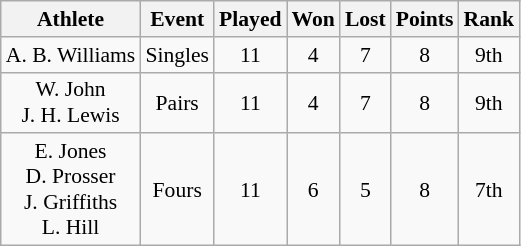<table class="wikitable" style="font-size:90%">
<tr>
<th>Athlete</th>
<th>Event</th>
<th>Played</th>
<th>Won</th>
<th>Lost</th>
<th>Points</th>
<th>Rank</th>
</tr>
<tr align=center>
<td>A. B. Williams</td>
<td>Singles</td>
<td>11</td>
<td>4</td>
<td>7</td>
<td>8</td>
<td>9th</td>
</tr>
<tr align=center>
<td>W. John<br>J. H. Lewis</td>
<td>Pairs</td>
<td>11</td>
<td>4</td>
<td>7</td>
<td>8</td>
<td>9th</td>
</tr>
<tr align=center>
<td>E. Jones<br>D. Prosser<br>J. Griffiths<br>L. Hill</td>
<td>Fours</td>
<td>11</td>
<td>6</td>
<td>5</td>
<td>8</td>
<td>7th</td>
</tr>
</table>
